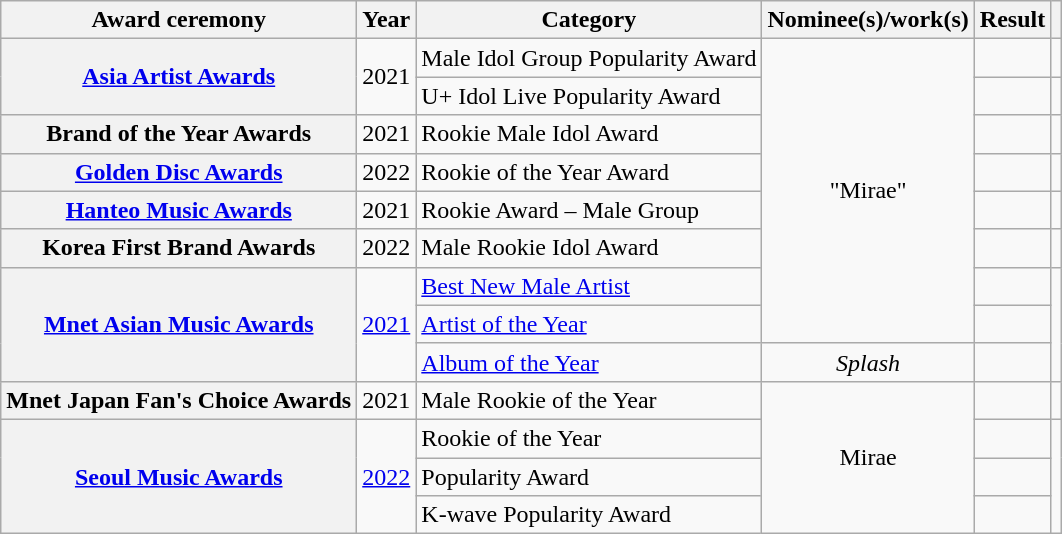<table class="wikitable plainrowheaders sortable">
<tr>
<th scope="col">Award ceremony</th>
<th scope="col">Year</th>
<th scope="col">Category</th>
<th scope="col">Nominee(s)/work(s)</th>
<th scope="col">Result</th>
<th scope="col" class="unsortable"></th>
</tr>
<tr>
<th scope="row" rowspan="2"><a href='#'>Asia Artist Awards</a></th>
<td rowspan="2" style="text-align:center">2021</td>
<td>Male Idol Group Popularity Award</td>
<td rowspan="8" style="text-align:center">"Mirae"</td>
<td></td>
<td style="text-align:center"></td>
</tr>
<tr>
<td>U+ Idol Live Popularity Award</td>
<td></td>
<td style="text-align:center"></td>
</tr>
<tr>
<th scope="row">Brand of the Year Awards</th>
<td style="text-align:center">2021</td>
<td>Rookie Male Idol Award</td>
<td></td>
<td style="text-align:center"></td>
</tr>
<tr>
<th scope="row"><a href='#'>Golden Disc Awards</a></th>
<td style="text-align:center">2022</td>
<td>Rookie of the Year Award</td>
<td></td>
<td style="text-align:center"></td>
</tr>
<tr>
<th scope="row"><a href='#'>Hanteo Music Awards</a></th>
<td style="text-align:center">2021</td>
<td>Rookie Award – Male Group</td>
<td></td>
<td style="text-align:center"></td>
</tr>
<tr>
<th scope="row">Korea First Brand Awards</th>
<td style="text-align:center">2022</td>
<td>Male Rookie Idol Award</td>
<td></td>
<td style="text-align:center"></td>
</tr>
<tr>
<th scope="row" rowspan="3"><a href='#'>Mnet Asian Music Awards</a></th>
<td rowspan="3" style="text-align:center"><a href='#'>2021</a></td>
<td><a href='#'>Best New Male Artist</a></td>
<td></td>
<td rowspan="3" style="text-align:center"></td>
</tr>
<tr>
<td><a href='#'>Artist of the Year</a></td>
<td></td>
</tr>
<tr>
<td><a href='#'>Album of the Year</a></td>
<td style="text-align:center"><em>Splash</em></td>
<td></td>
</tr>
<tr>
<th scope="row">Mnet Japan Fan's Choice Awards</th>
<td style="text-align:center">2021</td>
<td>Male Rookie of the Year</td>
<td rowspan="4" style="text-align:center">Mirae</td>
<td></td>
<td style="text-align:center"></td>
</tr>
<tr>
<th scope="row" rowspan="3"><a href='#'>Seoul Music Awards</a></th>
<td rowspan="3" style="text-align:center"><a href='#'>2022</a></td>
<td>Rookie of the Year</td>
<td></td>
<td rowspan="3" style="text-align:center"></td>
</tr>
<tr>
<td>Popularity Award</td>
<td></td>
</tr>
<tr>
<td>K-wave Popularity Award</td>
<td></td>
</tr>
</table>
